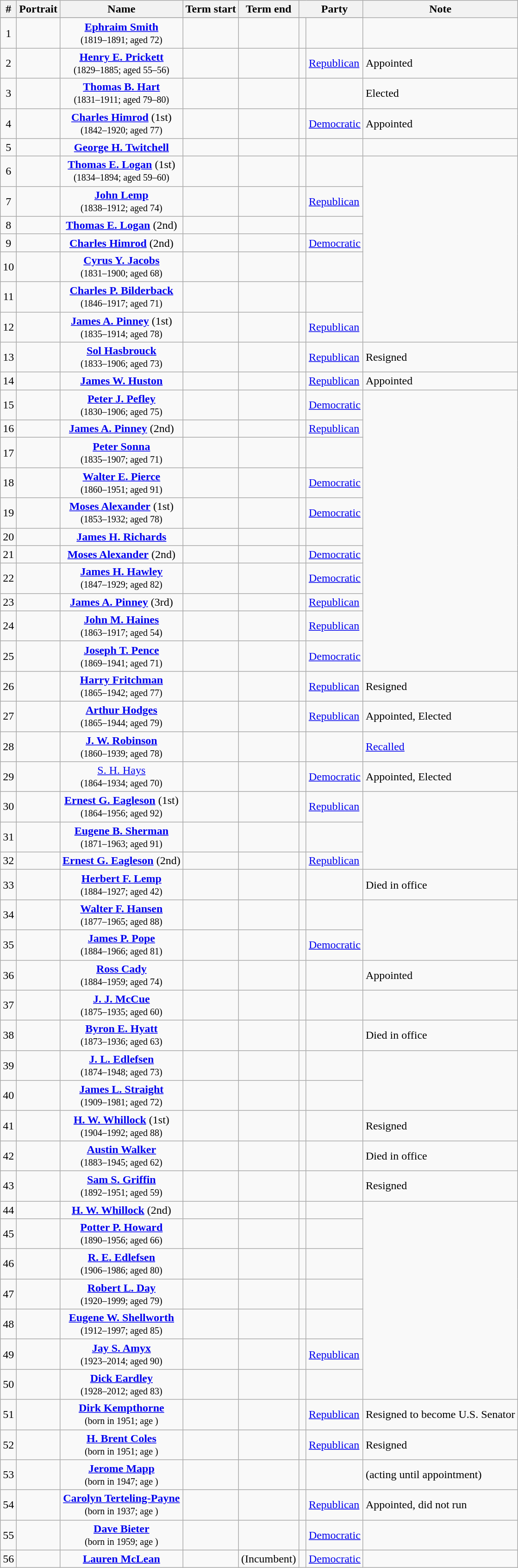<table class="wikitable sortable">
<tr>
<th align=center>#</th>
<th>Portrait</th>
<th>Name</th>
<th>Term start</th>
<th>Term end</th>
<th class=unsortable> </th>
<th style="border-left-style:hidden;padding:0.1em 0em">Party</th>
<th>Note</th>
</tr>
<tr>
</tr>
<tr>
<td align=center>1</td>
<td></td>
<td align=center><strong><a href='#'>Ephraim Smith</a></strong><br><small>(1819–1891; aged 72)</small></td>
<td align=center></td>
<td align=center></td>
<td bgcolor=></td>
<td></td>
</tr>
<tr>
<td align=center>2</td>
<td></td>
<td align=center><strong><a href='#'>Henry E. Prickett</a></strong><br><small>(1829–1885; aged 55–56)</small></td>
<td align=center></td>
<td align=center></td>
<td bgcolor=></td>
<td><a href='#'>Republican</a></td>
<td>Appointed</td>
</tr>
<tr>
<td align=center>3</td>
<td></td>
<td align=center><strong><a href='#'>Thomas B. Hart</a></strong><br><small>(1831–1911; aged 79–80)</small></td>
<td align=center></td>
<td align=center></td>
<td bgcolor=></td>
<td></td>
<td>Elected</td>
</tr>
<tr>
<td align=center>4</td>
<td></td>
<td align=center><strong><a href='#'>Charles Himrod</a></strong> (1st)<br><small>(1842–1920; aged 77)</small></td>
<td align=center></td>
<td align=center></td>
<td bgcolor=></td>
<td><a href='#'>Democratic</a></td>
<td>Appointed</td>
</tr>
<tr>
<td align=center>5</td>
<td></td>
<td align=center><strong><a href='#'>George H. Twitchell</a></strong></td>
<td align=center></td>
<td align=center></td>
<td bgcolor=></td>
<td></td>
<td></td>
</tr>
<tr>
<td align=center>6</td>
<td></td>
<td align=center><strong><a href='#'>Thomas E. Logan</a></strong> (1st)<br><small>(1834–1894; aged 59–60)</small></td>
<td align=center></td>
<td align=center></td>
<td bgcolor=></td>
<td></td>
</tr>
<tr>
<td align=center>7</td>
<td></td>
<td align=center><strong><a href='#'>John Lemp</a></strong><br><small>(1838–1912; aged 74)</small></td>
<td align=center></td>
<td align=center></td>
<td bgcolor=></td>
<td><a href='#'>Republican</a></td>
</tr>
<tr>
<td align=center>8</td>
<td></td>
<td align=center><strong><a href='#'>Thomas E. Logan</a></strong> (2nd)</td>
<td align=center></td>
<td align=center></td>
<td bgcolor=></td>
<td></td>
</tr>
<tr>
<td align=center>9</td>
<td></td>
<td align=center><strong><a href='#'>Charles Himrod</a></strong> (2nd)</td>
<td align=center></td>
<td align=center></td>
<td bgcolor=></td>
<td><a href='#'>Democratic</a></td>
</tr>
<tr>
<td align=center>10</td>
<td></td>
<td align=center><strong><a href='#'>Cyrus Y. Jacobs</a></strong><br><small>(1831–1900; aged 68)</small></td>
<td align=center></td>
<td align=center></td>
<td bgcolor=></td>
<td></td>
</tr>
<tr>
<td align=center>11</td>
<td></td>
<td align=center><strong><a href='#'>Charles P. Bilderback</a></strong><br><small>(1846–1917; aged 71)</small></td>
<td align=center></td>
<td align=center></td>
<td bgcolor=></td>
<td></td>
</tr>
<tr>
<td align=center>12</td>
<td></td>
<td align=center><strong><a href='#'>James A. Pinney</a></strong> (1st)<br><small>(1835–1914; aged 78)</small></td>
<td align=center></td>
<td align=center></td>
<td bgcolor=></td>
<td><a href='#'>Republican</a></td>
</tr>
<tr>
<td align=center>13</td>
<td></td>
<td align=center><strong><a href='#'>Sol Hasbrouck</a></strong><br><small>(1833–1906; aged 73)</small></td>
<td align=center></td>
<td align=center></td>
<td bgcolor=></td>
<td><a href='#'>Republican</a></td>
<td>Resigned</td>
</tr>
<tr>
<td align=center>14</td>
<td></td>
<td align=center><strong><a href='#'>James W. Huston</a></strong></td>
<td align=center></td>
<td align=center></td>
<td bgcolor=></td>
<td><a href='#'>Republican</a></td>
<td>Appointed</td>
</tr>
<tr>
<td align=center>15</td>
<td></td>
<td align=center><strong><a href='#'>Peter J. Pefley</a></strong><br><small>(1830–1906; aged 75)</small></td>
<td align=center></td>
<td align=center></td>
<td bgcolor=></td>
<td><a href='#'>Democratic</a></td>
</tr>
<tr>
<td align=center>16</td>
<td></td>
<td align=center><strong><a href='#'>James A. Pinney</a></strong> (2nd)</td>
<td align=center></td>
<td align=center></td>
<td bgcolor=></td>
<td><a href='#'>Republican</a></td>
</tr>
<tr>
<td align=center>17</td>
<td></td>
<td align=center><strong><a href='#'>Peter Sonna</a></strong><br><small>(1835–1907; aged 71)</small></td>
<td align=center></td>
<td align=center></td>
<td bgcolor=></td>
<td></td>
</tr>
<tr>
<td align=center>18</td>
<td></td>
<td align=center><strong><a href='#'>Walter E. Pierce</a></strong><br><small>(1860–1951; aged 91)</small></td>
<td align=center></td>
<td align=center></td>
<td bgcolor=></td>
<td><a href='#'>Democratic</a></td>
</tr>
<tr>
<td align=center>19</td>
<td></td>
<td align=center><strong><a href='#'>Moses Alexander</a></strong> (1st)<br><small>(1853–1932; aged 78)</small></td>
<td align=center></td>
<td align=center></td>
<td bgcolor=></td>
<td><a href='#'>Democratic</a></td>
</tr>
<tr>
<td align=center>20</td>
<td></td>
<td align=center><strong><a href='#'>James H. Richards</a></strong></td>
<td align=center></td>
<td align=center></td>
<td bgcolor=></td>
<td></td>
</tr>
<tr>
<td align=center>21</td>
<td></td>
<td align=center><strong><a href='#'>Moses Alexander</a></strong> (2nd)</td>
<td align=center></td>
<td align=center></td>
<td bgcolor=></td>
<td><a href='#'>Democratic</a></td>
</tr>
<tr>
<td align=center>22</td>
<td></td>
<td align=center><strong><a href='#'>James H. Hawley</a></strong><br><small>(1847–1929; aged 82)</small></td>
<td align=center></td>
<td align=center></td>
<td bgcolor=></td>
<td><a href='#'>Democratic</a></td>
</tr>
<tr>
<td align=center>23</td>
<td></td>
<td align=center><strong><a href='#'>James A. Pinney</a></strong> (3rd)</td>
<td align=center></td>
<td align=center></td>
<td bgcolor=></td>
<td><a href='#'>Republican</a></td>
</tr>
<tr>
<td align=center>24</td>
<td></td>
<td align=center><strong><a href='#'>John M. Haines</a></strong><br><small>(1863–1917; aged 54)</small></td>
<td align=center></td>
<td align=center></td>
<td bgcolor=></td>
<td><a href='#'>Republican</a></td>
</tr>
<tr>
<td align=center>25</td>
<td></td>
<td align=center><strong><a href='#'>Joseph T. Pence</a></strong><br><small>(1869–1941; aged 71)</small></td>
<td align=center></td>
<td align=center></td>
<td bgcolor=></td>
<td><a href='#'>Democratic</a></td>
</tr>
<tr>
<td align=center>26</td>
<td></td>
<td align=center><strong><a href='#'>Harry Fritchman</a></strong><br><small>(1865–1942; aged 77)</small></td>
<td align=center></td>
<td align=center></td>
<td bgcolor=></td>
<td><a href='#'>Republican</a></td>
<td>Resigned</td>
</tr>
<tr>
<td align=center>27</td>
<td></td>
<td align=center><strong><a href='#'>Arthur Hodges</a></strong><br><small>(1865–1944; aged 79)</small></td>
<td align=center></td>
<td align=center></td>
<td bgcolor=></td>
<td><a href='#'>Republican</a></td>
<td>Appointed, Elected</td>
</tr>
<tr>
<td align=center>28</td>
<td></td>
<td align=center><strong><a href='#'>J. W. Robinson</a></strong><br><small>(1860–1939; aged 78)</small></td>
<td align=center></td>
<td align=center></td>
<td bgcolor=></td>
<td></td>
<td><a href='#'>Recalled</a></td>
</tr>
<tr>
<td align=center>29</td>
<td></td>
<td align=center><a href='#'>S. H. Hays</a><br><small>(1864–1934; aged 70)</small></td>
<td align=center></td>
<td align=center></td>
<td bgcolor=></td>
<td><a href='#'>Democratic</a></td>
<td>Appointed, Elected</td>
</tr>
<tr>
<td align=center>30</td>
<td></td>
<td align=center><strong><a href='#'>Ernest G. Eagleson</a></strong> (1st)<br><small>(1864–1956; aged 92)</small></td>
<td align=center></td>
<td align=center></td>
<td bgcolor=></td>
<td><a href='#'>Republican</a></td>
</tr>
<tr>
<td align=center>31</td>
<td></td>
<td align=center><strong><a href='#'>Eugene B. Sherman</a></strong><br><small>(1871–1963; aged 91)</small></td>
<td align=center></td>
<td align=center></td>
<td bgcolor=></td>
<td></td>
</tr>
<tr>
<td align=center>32</td>
<td></td>
<td align=center><strong><a href='#'>Ernest G. Eagleson</a></strong> (2nd)</td>
<td align=center></td>
<td align=center></td>
<td bgcolor=></td>
<td><a href='#'>Republican</a></td>
</tr>
<tr>
<td align=center>33</td>
<td></td>
<td align=center><strong><a href='#'>Herbert F. Lemp</a></strong><br><small>(1884–1927; aged 42)</small></td>
<td align=center></td>
<td align=center></td>
<td bgcolor=></td>
<td></td>
<td>Died in office</td>
</tr>
<tr>
<td align=center>34</td>
<td></td>
<td align=center><strong><a href='#'>Walter F. Hansen</a></strong><br><small>(1877–1965; aged 88)</small></td>
<td align=center></td>
<td align=center></td>
<td bgcolor=></td>
<td></td>
</tr>
<tr>
<td align=center>35</td>
<td></td>
<td align=center><strong><a href='#'>James P. Pope</a></strong><br><small>(1884–1966; aged 81)</small></td>
<td align=center></td>
<td align=center></td>
<td bgcolor=></td>
<td><a href='#'>Democratic</a></td>
</tr>
<tr>
<td align=center>36</td>
<td></td>
<td align=center><strong><a href='#'>Ross Cady</a></strong><br><small>(1884–1959; aged 74)</small></td>
<td align=center></td>
<td align=center></td>
<td bgcolor=></td>
<td></td>
<td>Appointed</td>
</tr>
<tr>
<td align=center>37</td>
<td></td>
<td align=center><strong><a href='#'>J. J. McCue</a></strong><br><small>(1875–1935; aged 60)</small></td>
<td align=center></td>
<td align=center></td>
<td bgcolor=></td>
<td></td>
</tr>
<tr>
<td align=center>38</td>
<td></td>
<td align=center><strong><a href='#'>Byron E. Hyatt</a></strong><br><small>(1873–1936; aged 63)</small></td>
<td align=center></td>
<td align=center></td>
<td bgcolor=></td>
<td></td>
<td>Died in office</td>
</tr>
<tr>
<td align=center>39</td>
<td></td>
<td align=center><strong><a href='#'>J. L. Edlefsen</a></strong><br><small>(1874–1948; aged 73)</small></td>
<td align=center></td>
<td align=center></td>
<td bgcolor=></td>
<td></td>
</tr>
<tr>
<td align=center>40</td>
<td></td>
<td align=center><strong><a href='#'>James L. Straight</a></strong><br><small>(1909–1981; aged 72)</small></td>
<td align=center></td>
<td align=center></td>
<td bgcolor=></td>
<td></td>
</tr>
<tr>
<td align=center>41</td>
<td></td>
<td align=center><strong><a href='#'>H. W. Whillock</a></strong> (1st)<br><small>(1904–1992; aged 88)</small></td>
<td align=center></td>
<td align=center></td>
<td bgcolor=></td>
<td></td>
<td>Resigned</td>
</tr>
<tr>
<td align=center>42</td>
<td></td>
<td align=center><strong><a href='#'>Austin Walker</a></strong><br><small>(1883–1945; aged 62)</small></td>
<td align=center></td>
<td align=center></td>
<td bgcolor=></td>
<td></td>
<td>Died in office</td>
</tr>
<tr>
<td align=center>43</td>
<td></td>
<td align=center><strong><a href='#'>Sam S. Griffin</a></strong><br><small>(1892–1951; aged 59)</small></td>
<td align=center></td>
<td align=center></td>
<td bgcolor=></td>
<td></td>
<td>Resigned</td>
</tr>
<tr>
<td align=center>44</td>
<td></td>
<td align=center><strong><a href='#'>H. W. Whillock</a></strong> (2nd)</td>
<td align=center></td>
<td align=center></td>
<td bgcolor=></td>
<td></td>
</tr>
<tr>
<td align=center>45</td>
<td></td>
<td align=center><strong><a href='#'>Potter P. Howard</a></strong><br><small>(1890–1956; aged 66)</small></td>
<td align=center></td>
<td align=center></td>
<td bgcolor=></td>
<td></td>
</tr>
<tr>
<td align=center>46</td>
<td></td>
<td align=center><strong><a href='#'>R. E. Edlefsen</a></strong><br><small>(1906–1986; aged 80)</small></td>
<td align=center></td>
<td align=center></td>
<td bgcolor=></td>
<td></td>
</tr>
<tr>
<td align=center>47</td>
<td></td>
<td align=center><strong><a href='#'>Robert L. Day</a></strong><br><small>(1920–1999; aged 79)</small></td>
<td align=center></td>
<td align=center></td>
<td bgcolor=></td>
<td></td>
</tr>
<tr>
<td align=center>48</td>
<td></td>
<td align=center><strong><a href='#'>Eugene W. Shellworth</a></strong><br><small>(1912–1997; aged 85)</small></td>
<td align=center></td>
<td align=center></td>
<td bgcolor=></td>
<td></td>
</tr>
<tr>
<td align=center>49</td>
<td></td>
<td align=center><strong><a href='#'>Jay S. Amyx</a></strong><br><small>(1923–2014; aged 90)</small></td>
<td align=center></td>
<td align=center></td>
<td bgcolor=></td>
<td><a href='#'>Republican</a></td>
</tr>
<tr>
<td align=center>50</td>
<td></td>
<td align=center><strong><a href='#'>Dick Eardley</a></strong><br><small>(1928–2012; aged 83)</small></td>
<td align=center></td>
<td align=center></td>
<td bgcolor=></td>
<td></td>
</tr>
<tr>
<td align=center>51</td>
<td></td>
<td align=center><strong><a href='#'>Dirk Kempthorne</a></strong><br><small>(born in 1951; age )</small></td>
<td align=center></td>
<td align=center></td>
<td bgcolor=></td>
<td><a href='#'>Republican</a></td>
<td>Resigned to become U.S. Senator</td>
</tr>
<tr>
<td align=center>52</td>
<td></td>
<td align=center><strong><a href='#'>H. Brent Coles</a></strong><br><small>(born in 1951; age )</small></td>
<td align=center></td>
<td align=center></td>
<td bgcolor=></td>
<td><a href='#'>Republican</a></td>
<td>Resigned</td>
</tr>
<tr>
<td align=center>53</td>
<td></td>
<td align=center><strong><a href='#'>Jerome Mapp</a></strong><br><small>(born in 1947; age )</small></td>
<td align=center></td>
<td align=center></td>
<td bgcolor=></td>
<td></td>
<td>(acting until appointment)</td>
</tr>
<tr>
<td align=center>54</td>
<td></td>
<td align=center><strong><a href='#'>Carolyn Terteling-Payne</a></strong><br><small>(born in 1937; age )</small></td>
<td align=center></td>
<td align=center></td>
<td bgcolor=></td>
<td><a href='#'>Republican</a></td>
<td>Appointed, did not run</td>
</tr>
<tr>
<td align=center>55</td>
<td></td>
<td align=center><strong><a href='#'>Dave Bieter</a></strong><br><small>(born in 1959; age )</small></td>
<td align=center></td>
<td align=center></td>
<td bgcolor=></td>
<td><a href='#'>Democratic</a></td>
<td></td>
</tr>
<tr>
<td align=center>56</td>
<td></td>
<td align=center><strong><a href='#'>Lauren McLean</a></strong><br></td>
<td align=center></td>
<td align=center>(Incumbent)</td>
<td bgcolor=></td>
<td><a href='#'>Democratic</a></td>
<td></td>
</tr>
</table>
